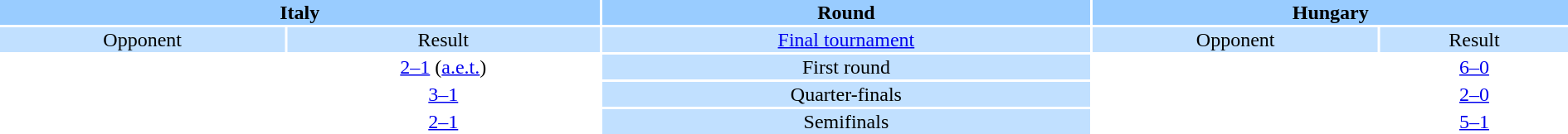<table style="width:100%; text-align:center;">
<tr style="vertical-align:top; background:#9cf;">
<th colspan=2 style="width:1*">Italy</th>
<th>Round</th>
<th colspan=2 style="width:1*">Hungary</th>
</tr>
<tr style="vertical-align:top; background:#c1e0ff;">
<td>Opponent</td>
<td>Result</td>
<td><a href='#'>Final tournament</a></td>
<td>Opponent</td>
<td>Result</td>
</tr>
<tr>
<td></td>
<td><a href='#'>2–1</a> (<a href='#'>a.e.t.</a>)</td>
<td style="background:#c1e0ff;">First round</td>
<td></td>
<td><a href='#'>6–0</a></td>
</tr>
<tr>
<td></td>
<td><a href='#'>3–1</a></td>
<td style="background:#c1e0ff;">Quarter-finals</td>
<td></td>
<td><a href='#'>2–0</a></td>
</tr>
<tr>
<td></td>
<td><a href='#'>2–1</a></td>
<td style="background:#c1e0ff;">Semifinals</td>
<td></td>
<td><a href='#'>5–1</a></td>
</tr>
</table>
